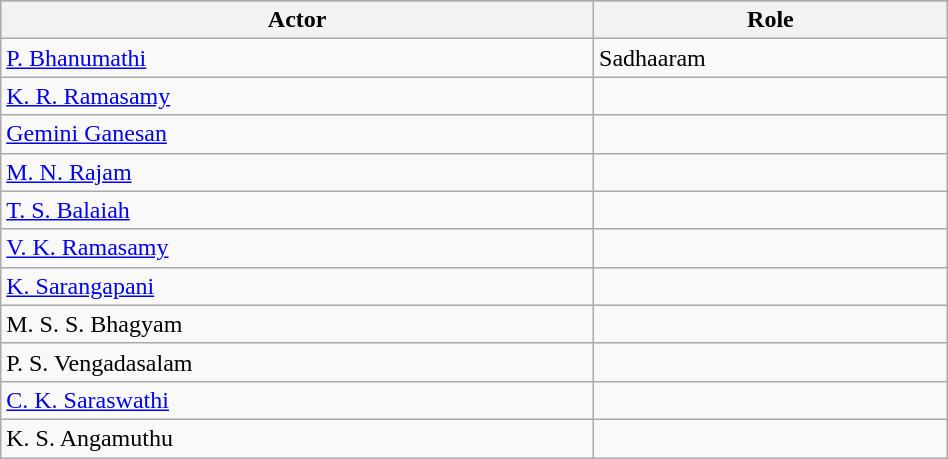<table class="wikitable" width="50%">
<tr bgcolor="#CCCCCC">
<th>Actor</th>
<th>Role</th>
</tr>
<tr>
<td><a href='#'>P. Bhanumathi</a></td>
<td>Sadhaaram</td>
</tr>
<tr>
<td><a href='#'>K. R. Ramasamy</a></td>
<td></td>
</tr>
<tr>
<td><a href='#'>Gemini Ganesan</a></td>
<td></td>
</tr>
<tr>
<td><a href='#'>M. N. Rajam</a></td>
<td></td>
</tr>
<tr>
<td><a href='#'>T. S. Balaiah</a></td>
<td></td>
</tr>
<tr>
<td><a href='#'>V. K. Ramasamy</a></td>
<td></td>
</tr>
<tr>
<td><a href='#'>K. Sarangapani</a></td>
<td></td>
</tr>
<tr>
<td>M. S. S. Bhagyam</td>
<td></td>
</tr>
<tr>
<td>P. S. Vengadasalam</td>
<td></td>
</tr>
<tr>
<td><a href='#'>C. K. Saraswathi</a></td>
<td></td>
</tr>
<tr>
<td>K. S. Angamuthu</td>
<td></td>
</tr>
</table>
